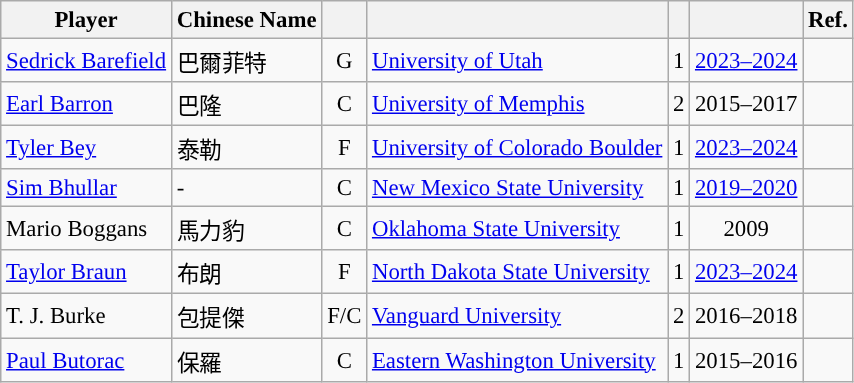<table class="wikitable sortable" style="font-size:95%; text-align:left;">
<tr>
<th>Player</th>
<th>Chinese Name</th>
<th></th>
<th></th>
<th></th>
<th></th>
<th>Ref.</th>
</tr>
<tr>
<td><a href='#'>Sedrick Barefield</a></td>
<td>巴爾菲特</td>
<td align="center">G</td>
<td><a href='#'>University of Utah</a></td>
<td align="center">1</td>
<td align="center"><a href='#'>2023–2024</a></td>
<td></td>
</tr>
<tr>
<td><a href='#'>Earl Barron</a></td>
<td>巴隆</td>
<td align="center">C</td>
<td><a href='#'>University of Memphis</a></td>
<td align="center">2</td>
<td align="center">2015–2017</td>
<td></td>
</tr>
<tr>
<td><a href='#'>Tyler Bey</a></td>
<td>泰勒</td>
<td align="center">F</td>
<td><a href='#'>University of Colorado Boulder</a></td>
<td align="center">1</td>
<td align="center"><a href='#'>2023–2024</a></td>
<td></td>
</tr>
<tr>
<td><a href='#'>Sim Bhullar</a></td>
<td>-</td>
<td align="center">C</td>
<td><a href='#'>New Mexico State University</a></td>
<td align="center">1</td>
<td align="center"><a href='#'>2019–2020</a></td>
<td></td>
</tr>
<tr>
<td>Mario Boggans</td>
<td>馬力豹</td>
<td align="center">C</td>
<td><a href='#'>Oklahoma State University</a></td>
<td align="center">1</td>
<td align="center">2009</td>
<td></td>
</tr>
<tr>
<td><a href='#'>Taylor Braun</a></td>
<td>布朗</td>
<td align="center">F</td>
<td><a href='#'>North Dakota State University</a></td>
<td align="center">1</td>
<td align="center"><a href='#'>2023–2024</a></td>
<td></td>
</tr>
<tr>
<td>T. J. Burke</td>
<td>包提傑</td>
<td align="center">F/C</td>
<td><a href='#'>Vanguard University</a></td>
<td align="center">2</td>
<td align="center">2016–2018</td>
<td></td>
</tr>
<tr>
<td><a href='#'>Paul Butorac</a></td>
<td>保羅</td>
<td align="center">C</td>
<td><a href='#'>Eastern Washington University</a></td>
<td align="center">1</td>
<td align="center">2015–2016</td>
<td></td>
</tr>
</table>
